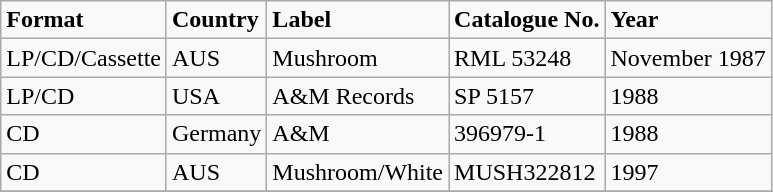<table class="wikitable">
<tr>
<td colspan="1"><strong>Format</strong></td>
<td colspan="1"><strong>Country</strong></td>
<td colspan="1"><strong>Label</strong></td>
<td colspan="1"><strong>Catalogue No.</strong></td>
<td colspan="1"><strong>Year</strong></td>
</tr>
<tr>
<td>LP/CD/Cassette</td>
<td>AUS</td>
<td>Mushroom</td>
<td>RML 53248</td>
<td>November 1987</td>
</tr>
<tr>
<td>LP/CD</td>
<td>USA</td>
<td>A&M Records</td>
<td>SP 5157</td>
<td>1988</td>
</tr>
<tr>
<td>CD</td>
<td>Germany</td>
<td>A&M</td>
<td>396979-1</td>
<td>1988</td>
</tr>
<tr>
<td>CD</td>
<td>AUS</td>
<td>Mushroom/White</td>
<td>MUSH322812</td>
<td>1997</td>
</tr>
<tr>
</tr>
</table>
